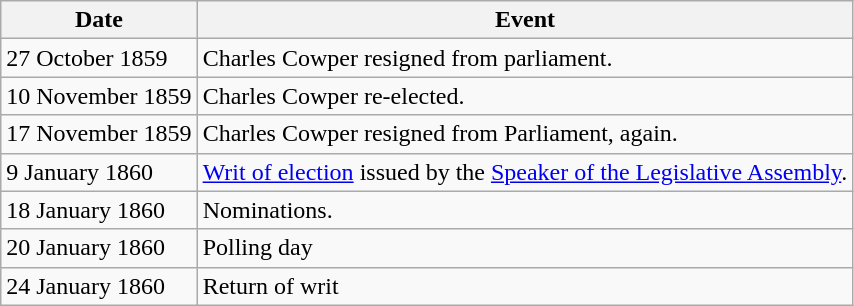<table class="wikitable">
<tr>
<th>Date</th>
<th>Event</th>
</tr>
<tr>
<td>27 October 1859</td>
<td>Charles Cowper resigned from parliament.</td>
</tr>
<tr>
<td>10 November 1859</td>
<td>Charles Cowper re-elected.</td>
</tr>
<tr>
<td>17 November 1859</td>
<td>Charles Cowper resigned from Parliament, again.</td>
</tr>
<tr>
<td>9 January 1860</td>
<td><a href='#'>Writ of election</a> issued by the <a href='#'>Speaker of the Legislative Assembly</a>.</td>
</tr>
<tr>
<td>18 January 1860</td>
<td>Nominations.</td>
</tr>
<tr>
<td>20 January 1860</td>
<td>Polling day</td>
</tr>
<tr>
<td>24 January 1860</td>
<td>Return of writ</td>
</tr>
</table>
